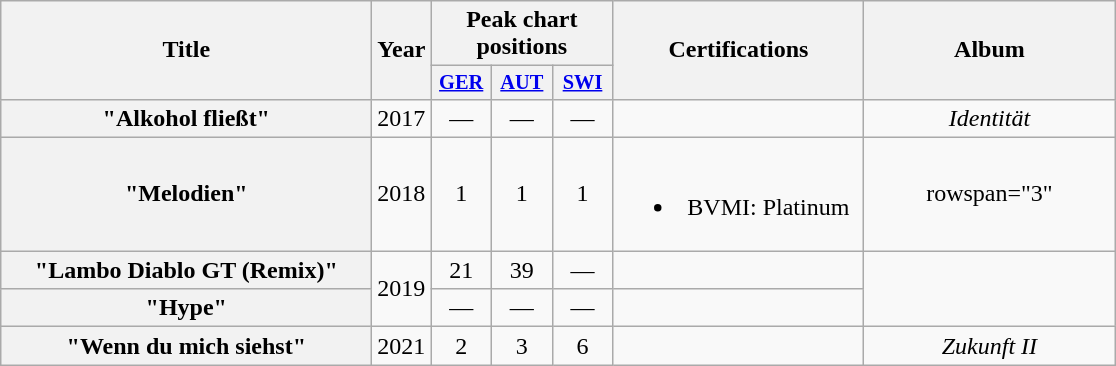<table class="wikitable plainrowheaders" style="text-align:center;">
<tr>
<th scope="col" rowspan="2" style="width:15em;">Title</th>
<th scope="col" rowspan="2" style="width:1em;">Year</th>
<th scope="col" colspan="3">Peak chart positions</th>
<th scope="col" rowspan="2" style="width:10em;">Certifications</th>
<th scope="col" rowspan="2" style="width:10em;">Album</th>
</tr>
<tr>
<th style="width:2.5em; font-size:85%"><a href='#'>GER</a><br></th>
<th style="width:2.5em; font-size:85%"><a href='#'>AUT</a><br></th>
<th style="width:2.5em; font-size:85%"><a href='#'>SWI</a><br></th>
</tr>
<tr>
<th scope="row">"Alkohol fließt"<br></th>
<td>2017</td>
<td>—</td>
<td>—</td>
<td>—</td>
<td></td>
<td><em>Identität</em></td>
</tr>
<tr>
<th scope="row">"Melodien"<br></th>
<td>2018</td>
<td>1</td>
<td>1</td>
<td>1</td>
<td><br><ul><li>BVMI: Platinum</li></ul></td>
<td>rowspan="3" </td>
</tr>
<tr>
<th scope="row">"Lambo Diablo GT (Remix)"<br></th>
<td rowspan="2">2019</td>
<td>21</td>
<td>39</td>
<td>—</td>
<td></td>
</tr>
<tr>
<th scope="row">"Hype"<br></th>
<td>—</td>
<td>—</td>
<td>—</td>
<td></td>
</tr>
<tr>
<th scope="row">"Wenn du mich siehst"<br></th>
<td>2021</td>
<td>2</td>
<td>3</td>
<td>6</td>
<td></td>
<td><em>Zukunft II</em></td>
</tr>
</table>
